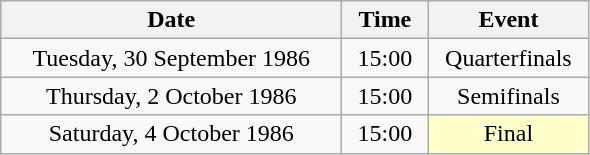<table class = "wikitable" style="text-align:center;">
<tr>
<th width=220>Date</th>
<th width=50>Time</th>
<th width=100>Event</th>
</tr>
<tr>
<td>Tuesday, 30 September 1986</td>
<td>15:00</td>
<td>Quarterfinals</td>
</tr>
<tr>
<td>Thursday, 2 October 1986</td>
<td>15:00</td>
<td>Semifinals</td>
</tr>
<tr>
<td>Saturday, 4 October 1986</td>
<td>15:00</td>
<td bgcolor=ffffcc>Final</td>
</tr>
</table>
